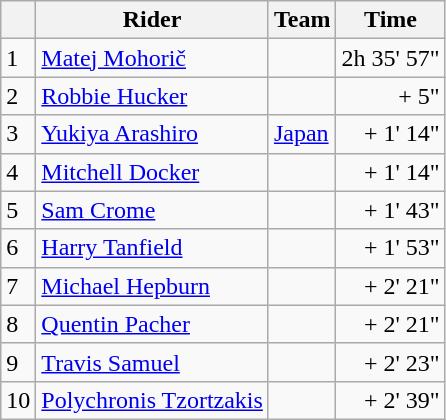<table class=wikitable>
<tr>
<th></th>
<th>Rider</th>
<th>Team</th>
<th>Time</th>
</tr>
<tr>
<td>1</td>
<td> <a href='#'>Matej Mohorič</a> </td>
<td></td>
<td align=right>2h 35' 57"</td>
</tr>
<tr>
<td>2</td>
<td> <a href='#'>Robbie Hucker</a></td>
<td></td>
<td align=right>+ 5"</td>
</tr>
<tr>
<td>3</td>
<td> <a href='#'>Yukiya Arashiro</a></td>
<td><a href='#'>Japan</a></td>
<td align=right>+ 1' 14"</td>
</tr>
<tr>
<td>4</td>
<td> <a href='#'>Mitchell Docker</a></td>
<td></td>
<td align=right>+ 1' 14"</td>
</tr>
<tr>
<td>5</td>
<td> <a href='#'>Sam Crome</a></td>
<td></td>
<td align=right>+ 1' 43"</td>
</tr>
<tr>
<td>6</td>
<td> <a href='#'>Harry Tanfield</a></td>
<td></td>
<td align=right>+ 1' 53"</td>
</tr>
<tr>
<td>7</td>
<td> <a href='#'>Michael Hepburn</a></td>
<td></td>
<td align=right>+ 2' 21"</td>
</tr>
<tr>
<td>8</td>
<td> <a href='#'>Quentin Pacher</a></td>
<td></td>
<td align=right>+ 2' 21"</td>
</tr>
<tr>
<td>9</td>
<td> <a href='#'>Travis Samuel</a></td>
<td></td>
<td align=right>+ 2' 23"</td>
</tr>
<tr>
<td>10</td>
<td> <a href='#'>Polychronis Tzortzakis</a></td>
<td></td>
<td align=right>+ 2' 39"</td>
</tr>
</table>
